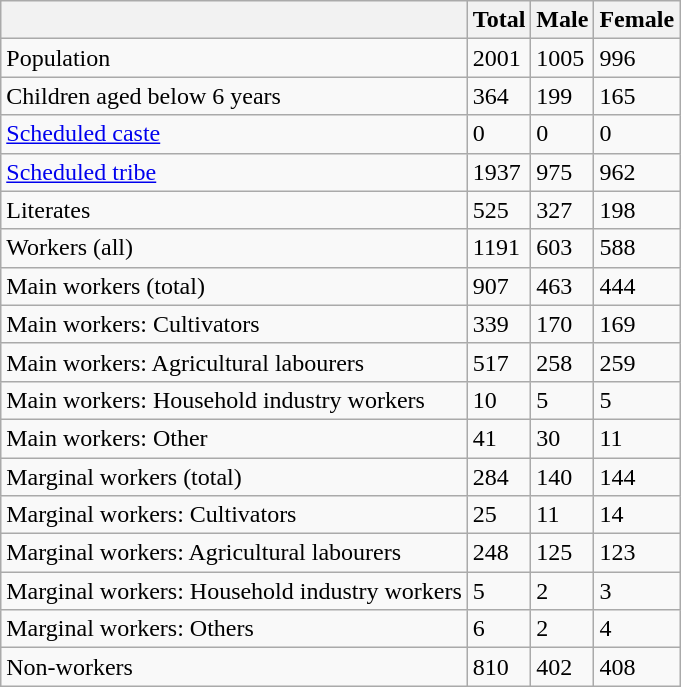<table class="wikitable sortable">
<tr>
<th></th>
<th>Total</th>
<th>Male</th>
<th>Female</th>
</tr>
<tr>
<td>Population</td>
<td>2001</td>
<td>1005</td>
<td>996</td>
</tr>
<tr>
<td>Children aged below 6 years</td>
<td>364</td>
<td>199</td>
<td>165</td>
</tr>
<tr>
<td><a href='#'>Scheduled caste</a></td>
<td>0</td>
<td>0</td>
<td>0</td>
</tr>
<tr>
<td><a href='#'>Scheduled tribe</a></td>
<td>1937</td>
<td>975</td>
<td>962</td>
</tr>
<tr>
<td>Literates</td>
<td>525</td>
<td>327</td>
<td>198</td>
</tr>
<tr>
<td>Workers (all)</td>
<td>1191</td>
<td>603</td>
<td>588</td>
</tr>
<tr>
<td>Main workers (total)</td>
<td>907</td>
<td>463</td>
<td>444</td>
</tr>
<tr>
<td>Main workers: Cultivators</td>
<td>339</td>
<td>170</td>
<td>169</td>
</tr>
<tr>
<td>Main workers: Agricultural labourers</td>
<td>517</td>
<td>258</td>
<td>259</td>
</tr>
<tr>
<td>Main workers: Household industry workers</td>
<td>10</td>
<td>5</td>
<td>5</td>
</tr>
<tr>
<td>Main workers: Other</td>
<td>41</td>
<td>30</td>
<td>11</td>
</tr>
<tr>
<td>Marginal workers (total)</td>
<td>284</td>
<td>140</td>
<td>144</td>
</tr>
<tr>
<td>Marginal workers: Cultivators</td>
<td>25</td>
<td>11</td>
<td>14</td>
</tr>
<tr>
<td>Marginal workers: Agricultural labourers</td>
<td>248</td>
<td>125</td>
<td>123</td>
</tr>
<tr>
<td>Marginal workers: Household industry workers</td>
<td>5</td>
<td>2</td>
<td>3</td>
</tr>
<tr>
<td>Marginal workers: Others</td>
<td>6</td>
<td>2</td>
<td>4</td>
</tr>
<tr>
<td>Non-workers</td>
<td>810</td>
<td>402</td>
<td>408</td>
</tr>
</table>
